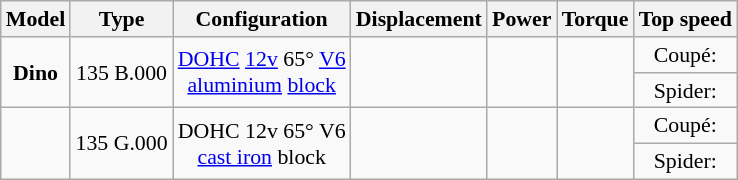<table class="wikitable" style="text-align:center; font-size:91%;">
<tr>
<th>Model</th>
<th>Type</th>
<th>Configuration</th>
<th>Displacement</th>
<th>Power</th>
<th>Torque</th>
<th>Top speed</th>
</tr>
<tr>
<td rowspan=2><strong>Dino</strong></td>
<td rowspan=2>135 B.000</td>
<td rowspan=2><a href='#'>DOHC</a> <a href='#'>12v</a> 65° <a href='#'>V6</a><br><a href='#'>aluminium</a> <a href='#'>block</a></td>
<td rowspan=2></td>
<td rowspan=2> </td>
<td rowspan=2> </td>
<td>Coupé: </td>
</tr>
<tr>
<td>Spider: </td>
</tr>
<tr>
<td rowspan=2></td>
<td rowspan=2>135 G.000</td>
<td rowspan=2>DOHC 12v 65° V6<br><a href='#'>cast iron</a> block</td>
<td rowspan=2></td>
<td rowspan=2> </td>
<td rowspan=2> </td>
<td>Coupé: </td>
</tr>
<tr>
<td>Spider: </td>
</tr>
</table>
